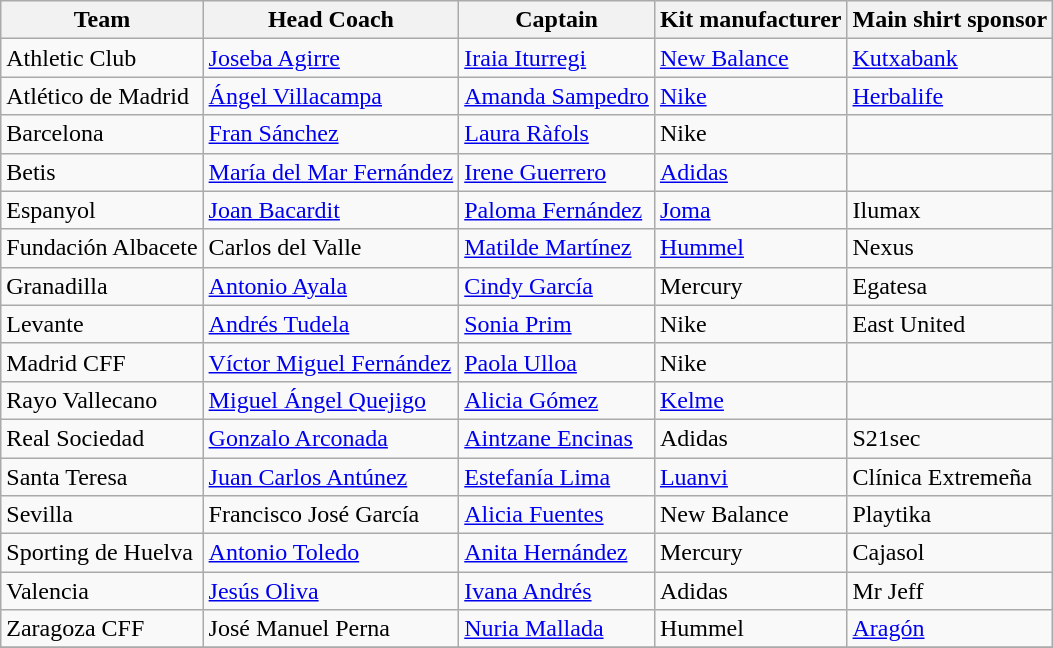<table class="wikitable sortable" style="text-align: left;">
<tr>
<th>Team</th>
<th>Head Coach</th>
<th>Captain</th>
<th>Kit manufacturer</th>
<th>Main shirt sponsor</th>
</tr>
<tr>
<td>Athletic Club</td>
<td><a href='#'>Joseba Agirre</a></td>
<td><a href='#'>Iraia Iturregi</a></td>
<td><a href='#'>New Balance</a></td>
<td><a href='#'>Kutxabank</a></td>
</tr>
<tr>
<td>Atlético de Madrid</td>
<td><a href='#'>Ángel Villacampa</a></td>
<td><a href='#'>Amanda Sampedro</a></td>
<td><a href='#'>Nike</a></td>
<td><a href='#'>Herbalife</a></td>
</tr>
<tr>
<td>Barcelona</td>
<td><a href='#'>Fran Sánchez</a></td>
<td><a href='#'>Laura Ràfols</a></td>
<td>Nike</td>
<td></td>
</tr>
<tr>
<td>Betis</td>
<td><a href='#'>María del Mar Fernández</a></td>
<td><a href='#'>Irene Guerrero</a></td>
<td><a href='#'>Adidas</a></td>
<td></td>
</tr>
<tr>
<td>Espanyol</td>
<td><a href='#'>Joan Bacardit</a></td>
<td><a href='#'>Paloma Fernández</a></td>
<td><a href='#'>Joma</a></td>
<td>Ilumax</td>
</tr>
<tr>
<td>Fundación Albacete</td>
<td>Carlos del Valle</td>
<td><a href='#'>Matilde Martínez</a></td>
<td><a href='#'>Hummel</a></td>
<td>Nexus</td>
</tr>
<tr>
<td>Granadilla</td>
<td><a href='#'>Antonio Ayala</a></td>
<td><a href='#'>Cindy García</a></td>
<td>Mercury</td>
<td>Egatesa</td>
</tr>
<tr>
<td>Levante</td>
<td><a href='#'>Andrés Tudela</a></td>
<td><a href='#'>Sonia Prim</a></td>
<td>Nike</td>
<td>East United</td>
</tr>
<tr>
<td>Madrid CFF</td>
<td><a href='#'>Víctor Miguel Fernández</a></td>
<td><a href='#'>Paola Ulloa</a></td>
<td>Nike</td>
<td></td>
</tr>
<tr>
<td>Rayo Vallecano</td>
<td><a href='#'>Miguel Ángel Quejigo</a></td>
<td><a href='#'>Alicia Gómez</a></td>
<td><a href='#'>Kelme</a></td>
<td></td>
</tr>
<tr>
<td>Real Sociedad</td>
<td><a href='#'>Gonzalo Arconada</a></td>
<td><a href='#'>Aintzane Encinas</a></td>
<td>Adidas</td>
<td>S21sec</td>
</tr>
<tr>
<td>Santa Teresa</td>
<td><a href='#'>Juan Carlos Antúnez</a></td>
<td><a href='#'>Estefanía Lima</a></td>
<td><a href='#'>Luanvi</a></td>
<td>Clínica Extremeña</td>
</tr>
<tr>
<td>Sevilla</td>
<td>Francisco José García</td>
<td><a href='#'>Alicia Fuentes</a></td>
<td>New Balance</td>
<td>Playtika</td>
</tr>
<tr>
<td>Sporting de Huelva</td>
<td><a href='#'>Antonio Toledo</a></td>
<td><a href='#'>Anita Hernández</a></td>
<td>Mercury</td>
<td>Cajasol</td>
</tr>
<tr>
<td>Valencia</td>
<td><a href='#'>Jesús Oliva</a></td>
<td><a href='#'>Ivana Andrés</a></td>
<td>Adidas</td>
<td>Mr Jeff</td>
</tr>
<tr>
<td>Zaragoza CFF</td>
<td>José Manuel Perna</td>
<td><a href='#'>Nuria Mallada</a></td>
<td>Hummel</td>
<td><a href='#'>Aragón</a></td>
</tr>
<tr>
</tr>
</table>
